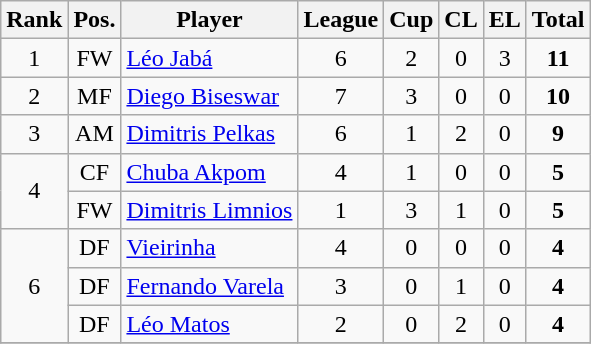<table class="wikitable" style="text-align:center">
<tr>
<th>Rank</th>
<th>Pos.</th>
<th>Player</th>
<th>League</th>
<th>Cup</th>
<th>CL</th>
<th>EL</th>
<th>Total</th>
</tr>
<tr>
<td>1</td>
<td>FW</td>
<td align="left"> <a href='#'>Léo Jabá</a></td>
<td>6</td>
<td>2</td>
<td>0</td>
<td>3</td>
<td><strong>11</strong></td>
</tr>
<tr>
<td>2</td>
<td>MF</td>
<td align="left"> <a href='#'>Diego Biseswar</a></td>
<td>7</td>
<td>3</td>
<td>0</td>
<td>0</td>
<td><strong>10</strong></td>
</tr>
<tr>
<td>3</td>
<td>AM</td>
<td align="left"> <a href='#'>Dimitris Pelkas</a></td>
<td>6</td>
<td>1</td>
<td>2</td>
<td>0</td>
<td><strong>9</strong></td>
</tr>
<tr>
<td rowspan=2>4</td>
<td>CF</td>
<td align="left"> <a href='#'>Chuba Akpom</a></td>
<td>4</td>
<td>1</td>
<td>0</td>
<td>0</td>
<td><strong>5</strong></td>
</tr>
<tr>
<td>FW</td>
<td align="left"> <a href='#'>Dimitris Limnios</a></td>
<td>1</td>
<td>3</td>
<td>1</td>
<td>0</td>
<td><strong>5</strong></td>
</tr>
<tr>
<td rowspan=3>6</td>
<td>DF</td>
<td align="left"> <a href='#'>Vieirinha</a></td>
<td>4</td>
<td>0</td>
<td>0</td>
<td>0</td>
<td><strong>4</strong></td>
</tr>
<tr>
<td>DF</td>
<td align="left"> <a href='#'>Fernando Varela</a></td>
<td>3</td>
<td>0</td>
<td>1</td>
<td>0</td>
<td><strong>4</strong></td>
</tr>
<tr>
<td>DF</td>
<td align="left"> <a href='#'>Léo Matos</a></td>
<td>2</td>
<td>0</td>
<td>2</td>
<td>0</td>
<td><strong>4</strong></td>
</tr>
<tr>
</tr>
</table>
